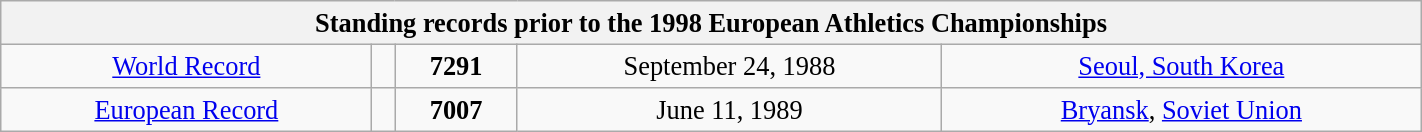<table class="wikitable" style=" text-align:center; font-size:110%;" width="75%">
<tr>
<th colspan="5">Standing records prior to the 1998 European Athletics Championships</th>
</tr>
<tr>
<td><a href='#'>World Record</a></td>
<td></td>
<td><strong>7291</strong></td>
<td>September 24, 1988</td>
<td> <a href='#'>Seoul, South Korea</a></td>
</tr>
<tr>
<td><a href='#'>European Record</a></td>
<td></td>
<td><strong>7007</strong></td>
<td>June 11, 1989</td>
<td> <a href='#'>Bryansk</a>, <a href='#'>Soviet Union</a></td>
</tr>
</table>
